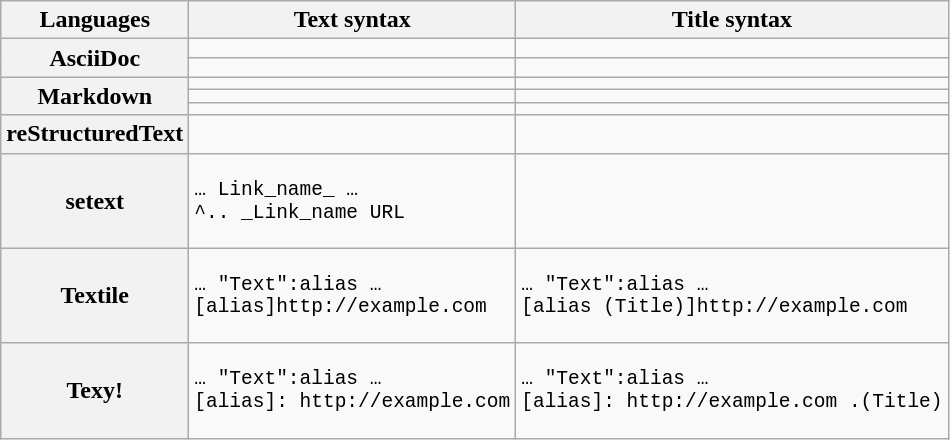<table class="wikitable sortable">
<tr>
<th>Languages</th>
<th>Text syntax</th>
<th>Title syntax<br></th>
</tr>
<tr>
<th rowspan=2>AsciiDoc</th>
<td></td>
<td></td>
</tr>
<tr>
<td></td>
<td></td>
</tr>
<tr>
<th rowspan=3>Markdown</th>
<td></td>
<td></td>
</tr>
<tr>
<td></td>
<td></td>
</tr>
<tr>
<td></td>
<td></td>
</tr>
<tr>
<th>reStructuredText</th>
<td></td>
<td></td>
</tr>
<tr>
<th>setext</th>
<td><pre>… Link_name_ …<br>^.. _Link_name URL</pre></td>
<td></td>
</tr>
<tr>
<th>Textile</th>
<td><pre>… "Text":alias …<br>[alias]http://example.com</pre></td>
<td><pre>… "Text":alias …<br>[alias (Title)]http://example.com</pre></td>
</tr>
<tr>
<th>Texy!</th>
<td><pre>… "Text":alias …<br>[alias]: http://example.com</pre></td>
<td><pre>… "Text":alias …<br>[alias]: http://example.com .(Title)</pre></td>
</tr>
</table>
